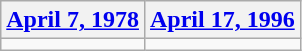<table class=wikitable>
<tr>
<th><a href='#'>April 7, 1978</a></th>
<th><a href='#'>April 17, 1996</a></th>
</tr>
<tr>
<td></td>
<td></td>
</tr>
</table>
